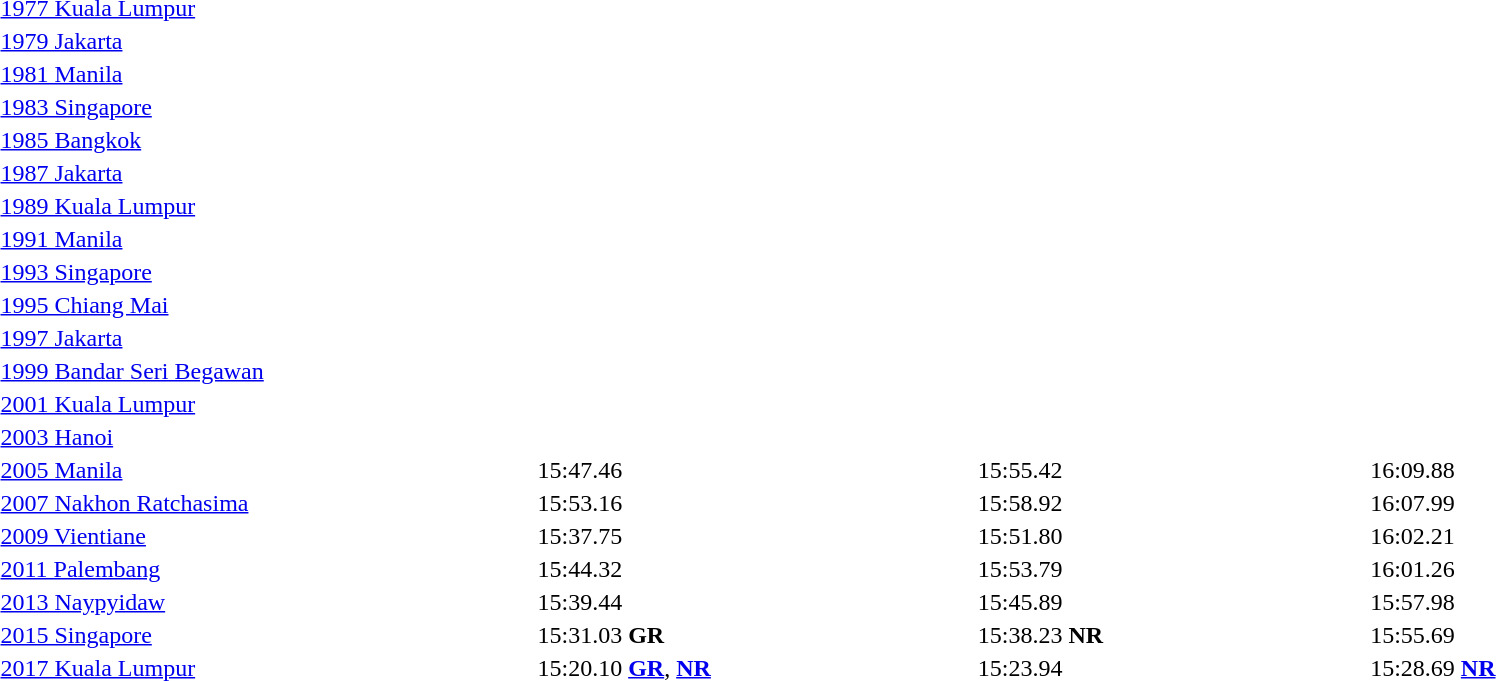<table>
<tr>
<td width=180><a href='#'>1977 Kuala Lumpur</a> <br> </td>
<td width=170></td>
<td></td>
<td width=170></td>
<td></td>
<td width=170></td>
<td></td>
</tr>
<tr>
<td><a href='#'>1979 Jakarta</a> <br> </td>
<td></td>
<td></td>
<td></td>
<td></td>
<td></td>
<td></td>
</tr>
<tr>
<td><a href='#'>1981 Manila</a> <br> </td>
<td></td>
<td></td>
<td></td>
<td></td>
<td></td>
<td></td>
</tr>
<tr>
<td><a href='#'>1983 Singapore</a> <br> </td>
<td></td>
<td></td>
<td></td>
<td></td>
<td></td>
<td></td>
</tr>
<tr>
<td><a href='#'>1985 Bangkok</a> <br> </td>
<td></td>
<td></td>
<td></td>
<td></td>
<td></td>
<td></td>
</tr>
<tr>
<td><a href='#'>1987 Jakarta</a> <br> </td>
<td></td>
<td></td>
<td></td>
<td></td>
<td></td>
<td></td>
</tr>
<tr>
<td><a href='#'>1989 Kuala Lumpur</a> <br> </td>
<td></td>
<td></td>
<td></td>
<td></td>
<td></td>
<td></td>
</tr>
<tr>
<td><a href='#'>1991 Manila</a> <br> </td>
<td></td>
<td></td>
<td></td>
<td></td>
<td></td>
<td></td>
</tr>
<tr>
<td><a href='#'>1993 Singapore</a> <br> </td>
<td></td>
<td></td>
<td></td>
<td></td>
<td></td>
<td></td>
</tr>
<tr>
<td><a href='#'>1995 Chiang Mai</a> <br> </td>
<td></td>
<td></td>
<td></td>
<td></td>
<td></td>
<td></td>
</tr>
<tr>
<td><a href='#'>1997 Jakarta</a> <br> </td>
<td></td>
<td></td>
<td></td>
<td></td>
<td></td>
<td></td>
</tr>
<tr>
<td><a href='#'>1999 Bandar Seri Begawan</a> <br> </td>
<td></td>
<td></td>
<td></td>
<td></td>
<td></td>
<td></td>
</tr>
<tr>
<td><a href='#'>2001 Kuala Lumpur</a> <br> </td>
<td></td>
<td></td>
<td></td>
<td></td>
<td></td>
<td></td>
</tr>
<tr>
<td><a href='#'>2003 Hanoi</a> <br> </td>
<td></td>
<td></td>
<td></td>
<td></td>
<td></td>
<td></td>
</tr>
<tr>
<td><a href='#'>2005 Manila</a> <br> </td>
<td></td>
<td>15:47.46</td>
<td></td>
<td>15:55.42</td>
<td></td>
<td>16:09.88</td>
</tr>
<tr>
<td><a href='#'>2007 Nakhon Ratchasima</a> <br> </td>
<td></td>
<td>15:53.16</td>
<td></td>
<td>15:58.92</td>
<td></td>
<td>16:07.99</td>
</tr>
<tr>
<td><a href='#'>2009 Vientiane</a> <br> </td>
<td></td>
<td>15:37.75</td>
<td></td>
<td>15:51.80</td>
<td></td>
<td>16:02.21</td>
</tr>
<tr>
<td><a href='#'>2011 Palembang</a> <br> </td>
<td></td>
<td>15:44.32</td>
<td></td>
<td>15:53.79</td>
<td></td>
<td>16:01.26</td>
</tr>
<tr>
<td><a href='#'>2013 Naypyidaw</a> <br> </td>
<td></td>
<td>15:39.44</td>
<td></td>
<td>15:45.89</td>
<td></td>
<td>15:57.98</td>
</tr>
<tr>
<td><a href='#'>2015 Singapore</a> <br> </td>
<td></td>
<td>15:31.03 <strong>GR</strong></td>
<td></td>
<td>15:38.23 <strong>NR</strong></td>
<td></td>
<td>15:55.69</td>
</tr>
<tr>
<td><a href='#'>2017 Kuala Lumpur</a> <br> </td>
<td></td>
<td>15:20.10 <strong><a href='#'>GR</a></strong>, <strong><a href='#'>NR</a></strong></td>
<td></td>
<td>15:23.94</td>
<td></td>
<td>15:28.69  <strong><a href='#'>NR</a></strong></td>
</tr>
<tr>
</tr>
</table>
